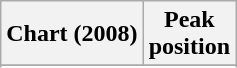<table class="wikitable sortable">
<tr>
<th align="left">Chart (2008)</th>
<th align="center">Peak<br>position</th>
</tr>
<tr>
</tr>
<tr>
</tr>
<tr>
</tr>
<tr>
</tr>
</table>
